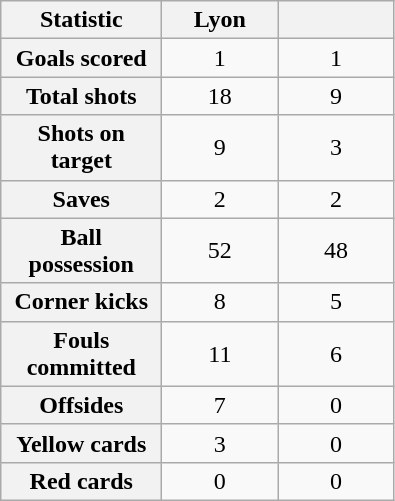<table class="wikitable plainrowheaders" style="text-align:center">
<tr>
<th scope="col" style="width:100px">Statistic</th>
<th scope="col" style="width:70px">Lyon</th>
<th scope="col" style="width:70px"></th>
</tr>
<tr>
<th scope="row">Goals scored</th>
<td>1</td>
<td>1</td>
</tr>
<tr>
<th scope="row">Total shots</th>
<td>18</td>
<td>9</td>
</tr>
<tr>
<th scope="row">Shots on target</th>
<td>9</td>
<td>3</td>
</tr>
<tr>
<th scope="row">Saves</th>
<td>2</td>
<td>2</td>
</tr>
<tr>
<th scope="row">Ball possession</th>
<td>52</td>
<td>48</td>
</tr>
<tr>
<th scope="row">Corner kicks</th>
<td>8</td>
<td>5</td>
</tr>
<tr>
<th scope="row">Fouls committed</th>
<td>11</td>
<td>6</td>
</tr>
<tr>
<th scope="row">Offsides</th>
<td>7</td>
<td>0</td>
</tr>
<tr>
<th scope="row">Yellow cards</th>
<td>3</td>
<td>0</td>
</tr>
<tr>
<th scope="row">Red cards</th>
<td>0</td>
<td>0</td>
</tr>
</table>
